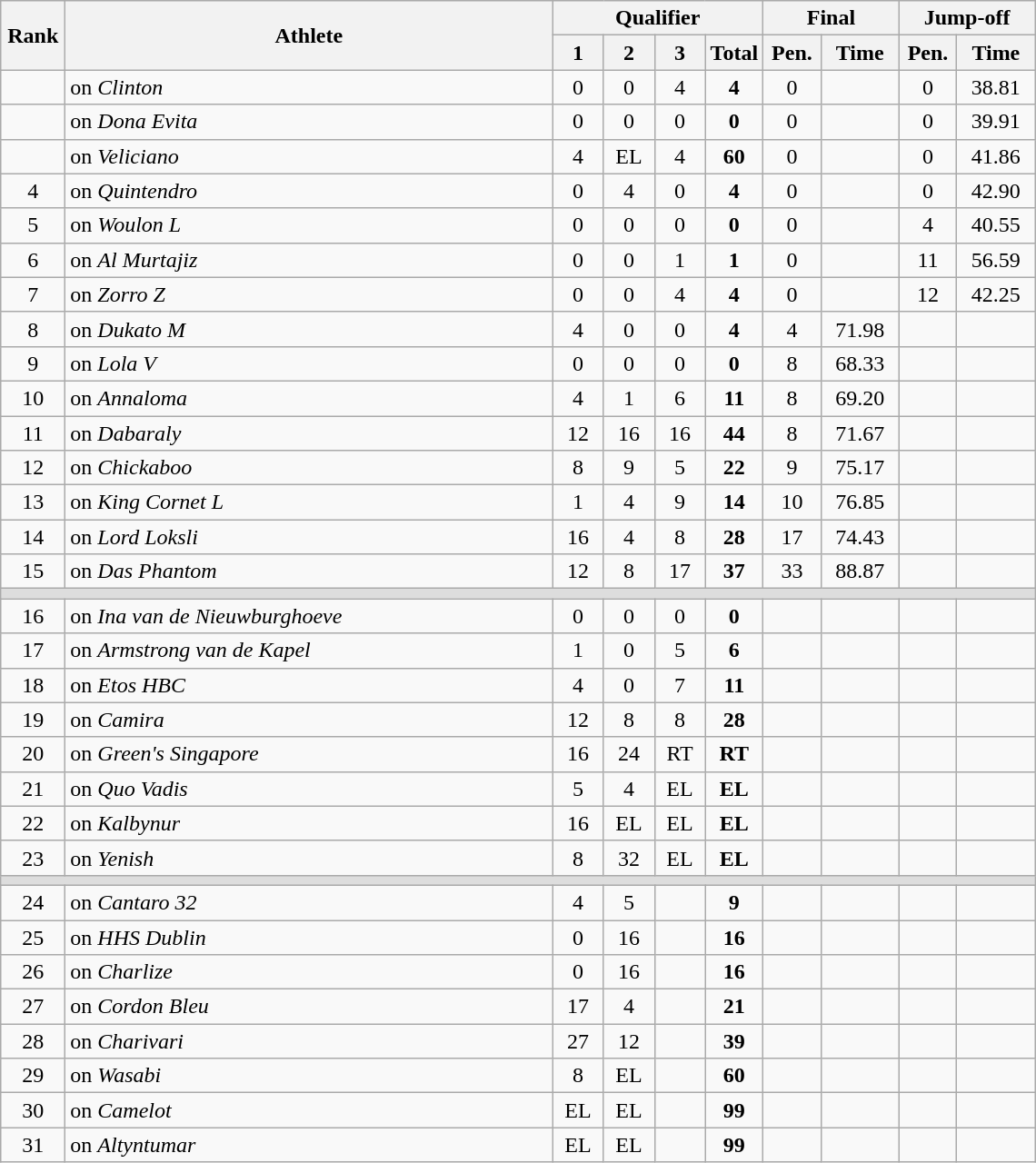<table class="wikitable" style="text-align:center">
<tr>
<th rowspan=2 width=40>Rank</th>
<th rowspan=2 width=350>Athlete</th>
<th colspan=4>Qualifier</th>
<th colspan=2>Final</th>
<th colspan=2>Jump-off</th>
</tr>
<tr>
<th width=30>1</th>
<th width=30>2</th>
<th width=30>3</th>
<th width=35>Total</th>
<th width=35>Pen.</th>
<th width=50>Time</th>
<th width=35>Pen.</th>
<th width=50>Time</th>
</tr>
<tr>
<td></td>
<td align=left> on <em>Clinton</em></td>
<td>0</td>
<td>0</td>
<td>4</td>
<td><strong>4</strong></td>
<td>0</td>
<td></td>
<td>0</td>
<td>38.81</td>
</tr>
<tr>
<td></td>
<td align=left> on <em>Dona Evita</em></td>
<td>0</td>
<td>0</td>
<td>0</td>
<td><strong>0</strong></td>
<td>0</td>
<td></td>
<td>0</td>
<td>39.91</td>
</tr>
<tr>
<td></td>
<td align=left> on <em>Veliciano</em></td>
<td>4</td>
<td>EL</td>
<td>4</td>
<td><strong>60</strong></td>
<td>0</td>
<td></td>
<td>0</td>
<td>41.86</td>
</tr>
<tr>
<td>4</td>
<td align=left> on <em>Quintendro</em></td>
<td>0</td>
<td>4</td>
<td>0</td>
<td><strong>4</strong></td>
<td>0</td>
<td></td>
<td>0</td>
<td>42.90</td>
</tr>
<tr>
<td>5</td>
<td align=left> on <em>Woulon L</em></td>
<td>0</td>
<td>0</td>
<td>0</td>
<td><strong>0</strong></td>
<td>0</td>
<td></td>
<td>4</td>
<td>40.55</td>
</tr>
<tr>
<td>6</td>
<td align=left> on <em>Al Murtajiz</em></td>
<td>0</td>
<td>0</td>
<td>1</td>
<td><strong>1</strong></td>
<td>0</td>
<td></td>
<td>11</td>
<td>56.59</td>
</tr>
<tr>
<td>7</td>
<td align=left> on <em>Zorro Z</em></td>
<td>0</td>
<td>0</td>
<td>4</td>
<td><strong>4</strong></td>
<td>0</td>
<td></td>
<td>12</td>
<td>42.25</td>
</tr>
<tr>
<td>8</td>
<td align=left> on <em>Dukato M</em></td>
<td>4</td>
<td>0</td>
<td>0</td>
<td><strong>4</strong></td>
<td>4</td>
<td>71.98</td>
<td></td>
<td></td>
</tr>
<tr>
<td>9</td>
<td align=left> on <em>Lola V</em></td>
<td>0</td>
<td>0</td>
<td>0</td>
<td><strong>0</strong></td>
<td>8</td>
<td>68.33</td>
<td></td>
<td></td>
</tr>
<tr>
<td>10</td>
<td align=left> on <em>Annaloma</em></td>
<td>4</td>
<td>1</td>
<td>6</td>
<td><strong>11</strong></td>
<td>8</td>
<td>69.20</td>
<td></td>
<td></td>
</tr>
<tr>
<td>11</td>
<td align=left> on <em>Dabaraly</em></td>
<td>12</td>
<td>16</td>
<td>16</td>
<td><strong>44</strong></td>
<td>8</td>
<td>71.67</td>
<td></td>
<td></td>
</tr>
<tr>
<td>12</td>
<td align=left> on <em>Chickaboo</em></td>
<td>8</td>
<td>9</td>
<td>5</td>
<td><strong>22</strong></td>
<td>9</td>
<td>75.17</td>
<td></td>
<td></td>
</tr>
<tr>
<td>13</td>
<td align=left> on <em>King Cornet L</em></td>
<td>1</td>
<td>4</td>
<td>9</td>
<td><strong>14</strong></td>
<td>10</td>
<td>76.85</td>
<td></td>
<td></td>
</tr>
<tr>
<td>14</td>
<td align=left> on <em>Lord Loksli</em></td>
<td>16</td>
<td>4</td>
<td>8</td>
<td><strong>28</strong></td>
<td>17</td>
<td>74.43</td>
<td></td>
<td></td>
</tr>
<tr>
<td>15</td>
<td align=left> on <em>Das Phantom</em></td>
<td>12</td>
<td>8</td>
<td>17</td>
<td><strong>37</strong></td>
<td>33</td>
<td>88.87</td>
<td></td>
<td></td>
</tr>
<tr bgcolor=#DDDDDD>
<td colspan=10></td>
</tr>
<tr>
<td>16</td>
<td align=left> on <em>Ina van de Nieuwburghoeve</em></td>
<td>0</td>
<td>0</td>
<td>0</td>
<td><strong>0</strong></td>
<td></td>
<td></td>
<td></td>
<td></td>
</tr>
<tr>
<td>17</td>
<td align=left> on <em>Armstrong van de Kapel</em></td>
<td>1</td>
<td>0</td>
<td>5</td>
<td><strong>6</strong></td>
<td></td>
<td></td>
<td></td>
<td></td>
</tr>
<tr>
<td>18</td>
<td align=left> on <em>Etos HBC</em></td>
<td>4</td>
<td>0</td>
<td>7</td>
<td><strong>11</strong></td>
<td></td>
<td></td>
<td></td>
<td></td>
</tr>
<tr>
<td>19</td>
<td align=left> on <em>Camira</em></td>
<td>12</td>
<td>8</td>
<td>8</td>
<td><strong>28</strong></td>
<td></td>
<td></td>
<td></td>
<td></td>
</tr>
<tr>
<td>20</td>
<td align=left> on <em>Green's Singapore</em></td>
<td>16</td>
<td>24</td>
<td>RT</td>
<td><strong>RT</strong></td>
<td></td>
<td></td>
<td></td>
<td></td>
</tr>
<tr>
<td>21</td>
<td align=left> on <em>Quo Vadis</em></td>
<td>5</td>
<td>4</td>
<td>EL</td>
<td><strong>EL</strong></td>
<td></td>
<td></td>
<td></td>
<td></td>
</tr>
<tr>
<td>22</td>
<td align=left> on <em>Kalbynur</em></td>
<td>16</td>
<td>EL</td>
<td>EL</td>
<td><strong>EL</strong></td>
<td></td>
<td></td>
<td></td>
<td></td>
</tr>
<tr>
<td>23</td>
<td align=left> on <em>Yenish</em></td>
<td>8</td>
<td>32</td>
<td>EL</td>
<td><strong>EL</strong></td>
<td></td>
<td></td>
<td></td>
<td></td>
</tr>
<tr bgcolor=#DDDDDD>
<td colspan=10></td>
</tr>
<tr>
<td>24</td>
<td align=left> on <em>Cantaro 32</em></td>
<td>4</td>
<td>5</td>
<td></td>
<td><strong>9</strong></td>
<td></td>
<td></td>
<td></td>
<td></td>
</tr>
<tr>
<td>25</td>
<td align=left> on <em>HHS Dublin</em></td>
<td>0</td>
<td>16</td>
<td></td>
<td><strong>16</strong></td>
<td></td>
<td></td>
<td></td>
<td></td>
</tr>
<tr>
<td>26</td>
<td align=left> on <em>Charlize</em></td>
<td>0</td>
<td>16</td>
<td></td>
<td><strong>16</strong></td>
<td></td>
<td></td>
<td></td>
<td></td>
</tr>
<tr>
<td>27</td>
<td align=left> on <em>Cordon Bleu</em></td>
<td>17</td>
<td>4</td>
<td></td>
<td><strong>21</strong></td>
<td></td>
<td></td>
<td></td>
<td></td>
</tr>
<tr>
<td>28</td>
<td align=left> on <em>Charivari</em></td>
<td>27</td>
<td>12</td>
<td></td>
<td><strong>39</strong></td>
<td></td>
<td></td>
<td></td>
<td></td>
</tr>
<tr>
<td>29</td>
<td align=left> on <em>Wasabi</em></td>
<td>8</td>
<td>EL</td>
<td></td>
<td><strong>60</strong></td>
<td></td>
<td></td>
<td></td>
<td></td>
</tr>
<tr>
<td>30</td>
<td align=left> on <em>Camelot</em></td>
<td>EL</td>
<td>EL</td>
<td></td>
<td><strong>99</strong></td>
<td></td>
<td></td>
<td></td>
<td></td>
</tr>
<tr>
<td>31</td>
<td align=left> on <em>Altyntumar</em></td>
<td>EL</td>
<td>EL</td>
<td></td>
<td><strong>99</strong></td>
<td></td>
<td></td>
<td></td>
<td></td>
</tr>
</table>
